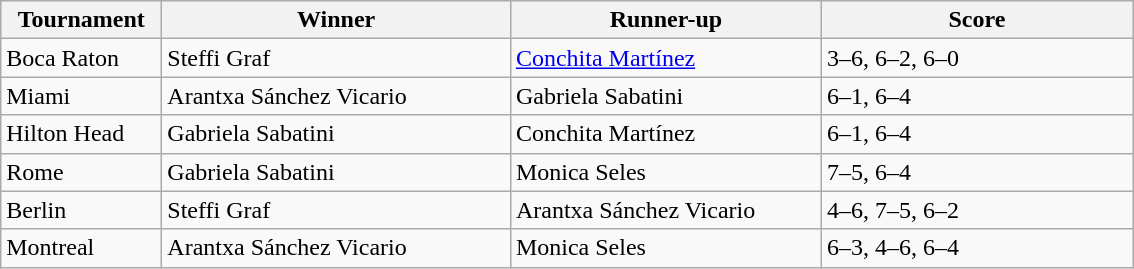<table class="wikitable">
<tr>
<th width=100>Tournament</th>
<th width=225>Winner</th>
<th width=200>Runner-up</th>
<th width=200>Score</th>
</tr>
<tr>
<td>Boca Raton</td>
<td> Steffi Graf</td>
<td> <a href='#'>Conchita Martínez</a></td>
<td>3–6, 6–2, 6–0</td>
</tr>
<tr>
<td>Miami</td>
<td> Arantxa Sánchez Vicario</td>
<td> Gabriela Sabatini</td>
<td>6–1, 6–4</td>
</tr>
<tr>
<td>Hilton Head</td>
<td> Gabriela Sabatini</td>
<td> Conchita Martínez</td>
<td>6–1, 6–4</td>
</tr>
<tr>
<td>Rome</td>
<td> Gabriela Sabatini</td>
<td> Monica Seles</td>
<td>7–5, 6–4</td>
</tr>
<tr>
<td>Berlin</td>
<td> Steffi Graf</td>
<td> Arantxa Sánchez Vicario</td>
<td>4–6, 7–5, 6–2</td>
</tr>
<tr>
<td>Montreal</td>
<td> Arantxa Sánchez Vicario</td>
<td> Monica Seles</td>
<td>6–3, 4–6, 6–4</td>
</tr>
</table>
